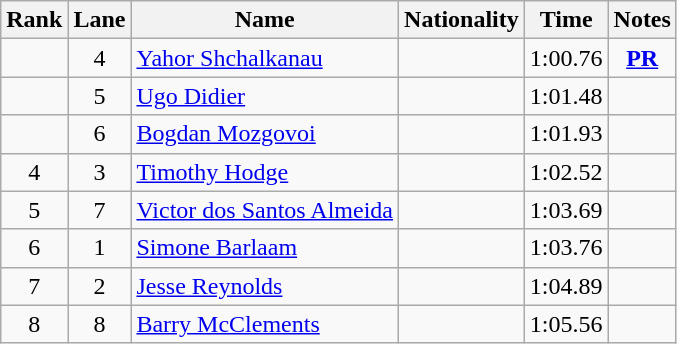<table class="wikitable sortable" style="text-align:center">
<tr>
<th>Rank</th>
<th>Lane</th>
<th>Name</th>
<th>Nationality</th>
<th>Time</th>
<th>Notes</th>
</tr>
<tr>
<td></td>
<td>4</td>
<td align=left><a href='#'>Yahor Shchalkanau</a></td>
<td align=left></td>
<td>1:00.76</td>
<td><strong><a href='#'>PR</a></strong></td>
</tr>
<tr>
<td></td>
<td>5</td>
<td align=left><a href='#'>Ugo Didier</a></td>
<td align=left></td>
<td>1:01.48</td>
<td></td>
</tr>
<tr>
<td></td>
<td>6</td>
<td align=left><a href='#'>Bogdan Mozgovoi</a></td>
<td align=left></td>
<td>1:01.93</td>
<td></td>
</tr>
<tr>
<td>4</td>
<td>3</td>
<td align=left><a href='#'>Timothy Hodge</a></td>
<td align=left></td>
<td>1:02.52</td>
<td></td>
</tr>
<tr>
<td>5</td>
<td>7</td>
<td align=left><a href='#'>Victor dos Santos Almeida</a></td>
<td align=left></td>
<td>1:03.69</td>
<td></td>
</tr>
<tr>
<td>6</td>
<td>1</td>
<td align=left><a href='#'>Simone Barlaam</a></td>
<td align=left></td>
<td>1:03.76</td>
<td></td>
</tr>
<tr>
<td>7</td>
<td>2</td>
<td align=left><a href='#'>Jesse Reynolds</a></td>
<td align=left></td>
<td>1:04.89</td>
<td></td>
</tr>
<tr>
<td>8</td>
<td>8</td>
<td align=left><a href='#'>Barry McClements</a></td>
<td align=left></td>
<td>1:05.56</td>
<td></td>
</tr>
</table>
